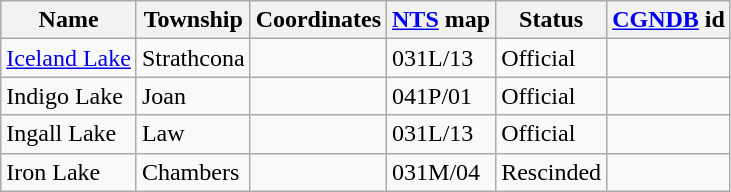<table class="wikitable sortable">
<tr>
<th>Name</th>
<th>Township</th>
<th data-sort-type="number">Coordinates</th>
<th><a href='#'>NTS</a> map</th>
<th data-sort-type="number">Status</th>
<th><a href='#'>CGNDB</a> id</th>
</tr>
<tr>
<td><a href='#'>Iceland Lake</a></td>
<td>Strathcona</td>
<td></td>
<td>031L/13</td>
<td>Official</td>
<td></td>
</tr>
<tr>
<td>Indigo Lake</td>
<td>Joan</td>
<td></td>
<td>041P/01</td>
<td>Official</td>
<td></td>
</tr>
<tr>
<td>Ingall Lake</td>
<td>Law</td>
<td></td>
<td>031L/13</td>
<td>Official</td>
<td></td>
</tr>
<tr>
<td>Iron Lake</td>
<td>Chambers</td>
<td></td>
<td>031M/04</td>
<td>Rescinded</td>
<td></td>
</tr>
</table>
